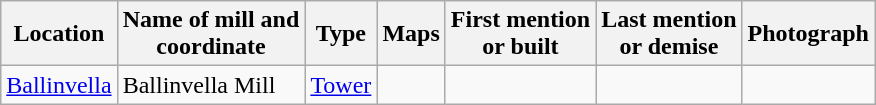<table class="wikitable">
<tr>
<th>Location</th>
<th>Name of mill and<br>coordinate</th>
<th>Type</th>
<th>Maps</th>
<th>First mention<br>or built</th>
<th>Last mention<br> or demise</th>
<th>Photograph</th>
</tr>
<tr>
<td><a href='#'>Ballinvella</a></td>
<td>Ballinvella Mill</td>
<td><a href='#'>Tower</a></td>
<td></td>
<td></td>
<td></td>
<td></td>
</tr>
</table>
